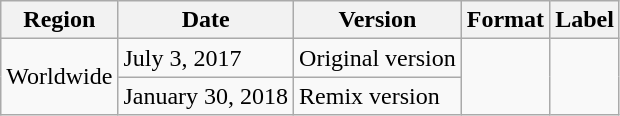<table class=wikitable>
<tr>
<th scope="col">Region</th>
<th scope="col">Date</th>
<th scope="col">Version</th>
<th scope="col">Format</th>
<th scope="col">Label</th>
</tr>
<tr>
<td rowspan="3">Worldwide</td>
<td>July 3, 2017</td>
<td>Original version</td>
<td rowspan="2"></td>
<td rowspan="2"></td>
</tr>
<tr>
<td>January 30, 2018</td>
<td>Remix version</td>
</tr>
</table>
